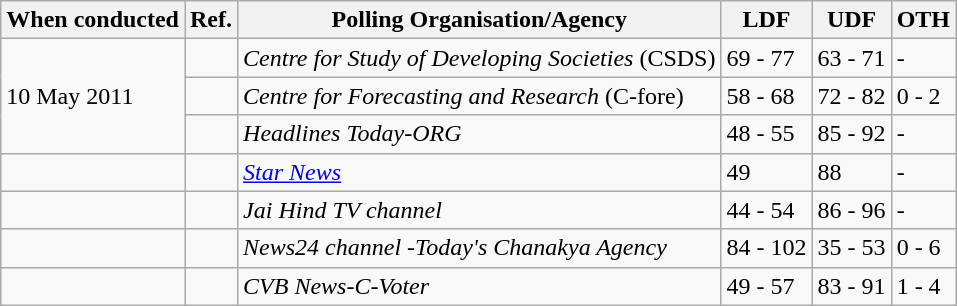<table class="wikitable">
<tr>
<th>When conducted</th>
<th>Ref.</th>
<th>Polling Organisation/Agency</th>
<th>LDF</th>
<th>UDF</th>
<th>OTH</th>
</tr>
<tr>
<td rowspan="3">10 May 2011</td>
<td></td>
<td><em>Centre for Study of Developing Societies</em> (CSDS)</td>
<td>69 - 77</td>
<td>63 - 71</td>
<td>-</td>
</tr>
<tr>
<td></td>
<td><em>Centre for Forecasting and Research</em> (C-fore)</td>
<td>58 - 68</td>
<td>72 - 82</td>
<td>0 - 2</td>
</tr>
<tr>
<td></td>
<td><em>Headlines Today-ORG</em></td>
<td>48 - 55</td>
<td>85 - 92</td>
<td>-</td>
</tr>
<tr>
<td></td>
<td></td>
<td><a href='#'><em>Star News</em></a></td>
<td>49</td>
<td>88</td>
<td>-</td>
</tr>
<tr>
<td></td>
<td></td>
<td><em> Jai Hind TV channel</em></td>
<td>44 - 54</td>
<td>86 - 96</td>
<td>-</td>
</tr>
<tr>
<td></td>
<td></td>
<td><em>News24 channel -Today's Chanakya Agency</em></td>
<td>84 - 102</td>
<td>35 - 53</td>
<td>0 - 6</td>
</tr>
<tr>
<td></td>
<td></td>
<td><em>CVB News-C-Voter</em></td>
<td>49 - 57</td>
<td>83 - 91</td>
<td>1 - 4</td>
</tr>
</table>
